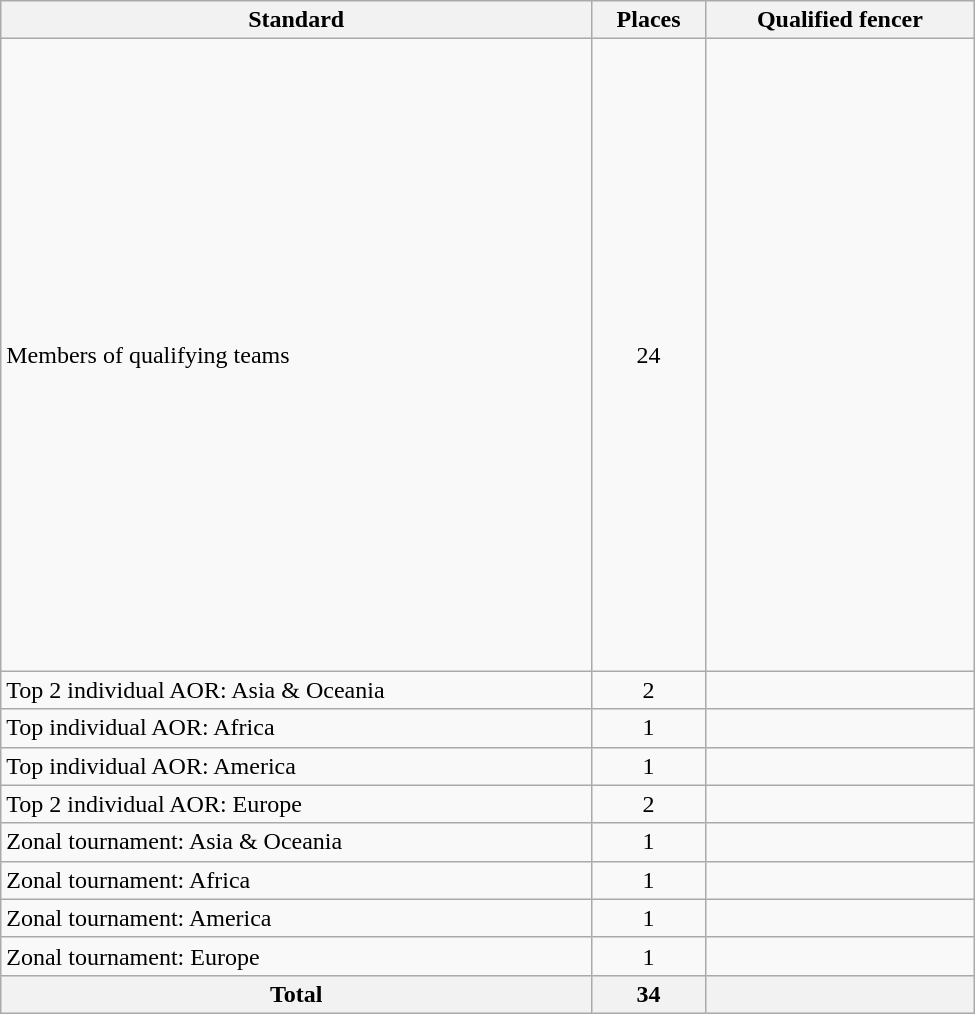<table class="wikitable" width=650>
<tr>
<th>Standard</th>
<th>Places</th>
<th>Qualified fencer</th>
</tr>
<tr>
<td>Members of qualifying teams</td>
<td align=center>24</td>
<td><br><br><br><br><br><br><br><br><br><br><br><br><br><br><br><br><br><br><br><br><br><br><br></td>
</tr>
<tr>
<td>Top 2 individual AOR: Asia & Oceania</td>
<td align=center>2</td>
<td><br></td>
</tr>
<tr>
<td>Top individual AOR: Africa</td>
<td align=center>1</td>
<td></td>
</tr>
<tr>
<td>Top individual AOR: America</td>
<td align=center>1</td>
<td></td>
</tr>
<tr>
<td>Top 2 individual AOR: Europe</td>
<td align=center>2</td>
<td><br></td>
</tr>
<tr>
<td>Zonal tournament: Asia & Oceania</td>
<td align=center>1</td>
<td></td>
</tr>
<tr>
<td>Zonal tournament: Africa</td>
<td align=center>1</td>
<td></td>
</tr>
<tr>
<td>Zonal tournament: America</td>
<td align=center>1</td>
<td></td>
</tr>
<tr>
<td>Zonal tournament: Europe</td>
<td align=center>1</td>
<td></td>
</tr>
<tr>
<th>Total</th>
<th>34</th>
<th></th>
</tr>
</table>
